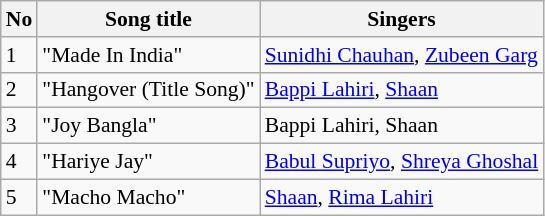<table class="wikitable" style="font-size:90%;">
<tr>
<th>No</th>
<th>Song title</th>
<th>Singers</th>
</tr>
<tr>
<td>1</td>
<td>"Made In India"</td>
<td><a href='#'>Sunidhi Chauhan</a>, <a href='#'>Zubeen Garg</a></td>
</tr>
<tr>
<td>2</td>
<td>"Hangover (Title Song)"</td>
<td><a href='#'>Bappi Lahiri</a>, <a href='#'>Shaan</a></td>
</tr>
<tr>
<td>3</td>
<td>"Joy Bangla"</td>
<td>Bappi Lahiri, Shaan</td>
</tr>
<tr>
<td>4</td>
<td>"Hariye Jay"</td>
<td><a href='#'>Babul Supriyo</a>, <a href='#'>Shreya Ghoshal</a></td>
</tr>
<tr>
<td>5</td>
<td>"Macho Macho"</td>
<td><a href='#'>Shaan</a>, <a href='#'>Rima Lahiri</a></td>
</tr>
</table>
